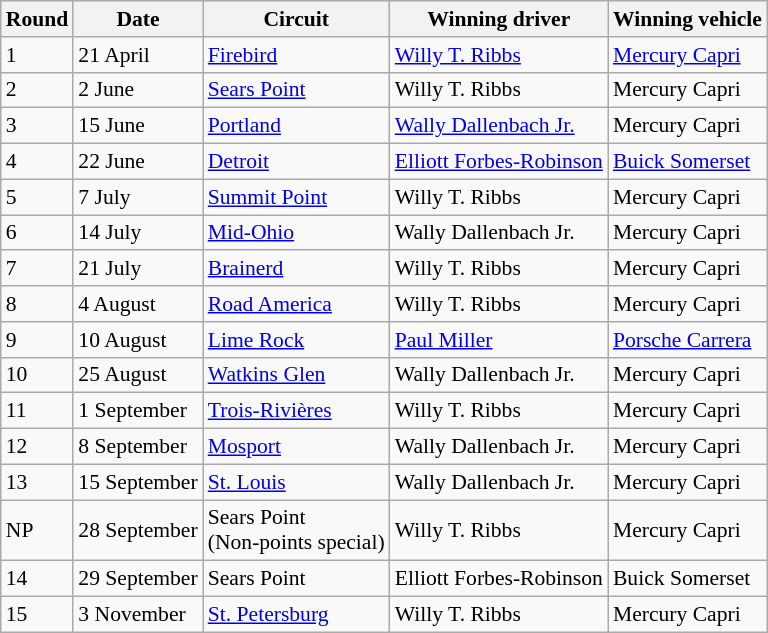<table class="wikitable" style="font-size: 90%;">
<tr>
<th>Round</th>
<th>Date</th>
<th>Circuit</th>
<th>Winning driver</th>
<th>Winning vehicle</th>
</tr>
<tr>
<td>1</td>
<td>21 April</td>
<td><a href='#'>Firebird</a></td>
<td> <a href='#'>Willy T. Ribbs</a></td>
<td><a href='#'>Mercury Capri</a></td>
</tr>
<tr>
<td>2</td>
<td>2 June</td>
<td><a href='#'>Sears Point</a></td>
<td> Willy T. Ribbs</td>
<td>Mercury Capri</td>
</tr>
<tr>
<td>3</td>
<td>15 June</td>
<td><a href='#'>Portland</a></td>
<td> <a href='#'>Wally Dallenbach Jr.</a></td>
<td>Mercury Capri</td>
</tr>
<tr>
<td>4</td>
<td>22 June</td>
<td><a href='#'>Detroit</a></td>
<td> <a href='#'>Elliott Forbes-Robinson</a></td>
<td><a href='#'>Buick Somerset</a></td>
</tr>
<tr>
<td>5</td>
<td>7 July</td>
<td><a href='#'>Summit Point</a></td>
<td> Willy T. Ribbs</td>
<td>Mercury Capri</td>
</tr>
<tr>
<td>6</td>
<td>14 July</td>
<td><a href='#'>Mid-Ohio</a></td>
<td> Wally Dallenbach Jr.</td>
<td>Mercury Capri</td>
</tr>
<tr>
<td>7</td>
<td>21 July</td>
<td><a href='#'>Brainerd</a></td>
<td> Willy T. Ribbs</td>
<td>Mercury Capri</td>
</tr>
<tr>
<td>8</td>
<td>4 August</td>
<td><a href='#'>Road America</a></td>
<td> Willy T. Ribbs</td>
<td>Mercury Capri</td>
</tr>
<tr>
<td>9</td>
<td>10 August</td>
<td><a href='#'>Lime Rock</a></td>
<td> <a href='#'>Paul Miller</a></td>
<td><a href='#'>Porsche Carrera</a></td>
</tr>
<tr>
<td>10</td>
<td>25 August</td>
<td><a href='#'>Watkins Glen</a></td>
<td> Wally Dallenbach Jr.</td>
<td>Mercury Capri</td>
</tr>
<tr>
<td>11</td>
<td>1 September</td>
<td><a href='#'>Trois-Rivières</a></td>
<td> Willy T. Ribbs</td>
<td>Mercury Capri</td>
</tr>
<tr>
<td>12</td>
<td>8 September</td>
<td><a href='#'>Mosport</a></td>
<td> Wally Dallenbach Jr.</td>
<td>Mercury Capri</td>
</tr>
<tr>
<td>13</td>
<td>15 September</td>
<td><a href='#'>St. Louis</a></td>
<td> Wally Dallenbach Jr.</td>
<td>Mercury Capri</td>
</tr>
<tr>
<td>NP</td>
<td>28 September</td>
<td>Sears Point<br>(Non-points special)</td>
<td> Willy T. Ribbs</td>
<td>Mercury Capri</td>
</tr>
<tr>
<td>14</td>
<td>29 September</td>
<td>Sears Point</td>
<td> Elliott Forbes-Robinson</td>
<td>Buick Somerset</td>
</tr>
<tr>
<td>15</td>
<td>3 November</td>
<td><a href='#'>St. Petersburg</a></td>
<td> Willy T. Ribbs</td>
<td>Mercury Capri</td>
</tr>
</table>
